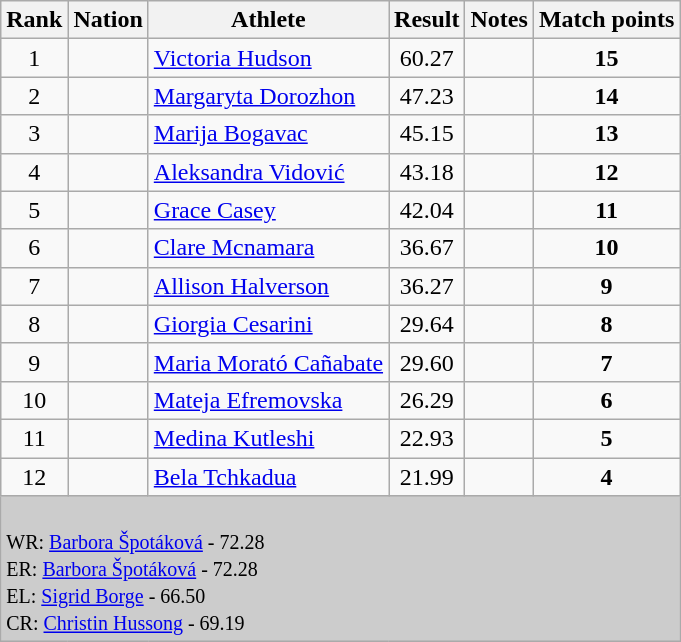<table class="wikitable sortable" style="text-align:left;">
<tr>
<th>Rank</th>
<th>Nation</th>
<th>Athlete</th>
<th>Result</th>
<th>Notes</th>
<th>Match points</th>
</tr>
<tr>
<td align=center>1</td>
<td></td>
<td><a href='#'>Victoria Hudson</a></td>
<td align=center>60.27</td>
<td></td>
<td align="center"><strong>15</strong></td>
</tr>
<tr>
<td align=center>2</td>
<td></td>
<td><a href='#'>Margaryta Dorozhon</a></td>
<td align=center>47.23</td>
<td></td>
<td align=center><strong>14</strong></td>
</tr>
<tr>
<td align=center>3</td>
<td></td>
<td><a href='#'>Marija Bogavac</a></td>
<td align=center>45.15</td>
<td></td>
<td align=center><strong>13</strong></td>
</tr>
<tr>
<td align=center>4</td>
<td></td>
<td><a href='#'>Aleksandra Vidović</a></td>
<td align=center>43.18</td>
<td align=center></td>
<td align=center><strong>12</strong></td>
</tr>
<tr>
<td align=center>5</td>
<td></td>
<td><a href='#'>Grace Casey</a></td>
<td align=center>42.04</td>
<td></td>
<td align=center><strong>11</strong></td>
</tr>
<tr>
<td align=center>6</td>
<td></td>
<td><a href='#'>Clare Mcnamara</a></td>
<td align=center>36.67</td>
<td align=center></td>
<td align=center><strong>10</strong></td>
</tr>
<tr>
<td align=center>7</td>
<td></td>
<td><a href='#'>Allison Halverson</a></td>
<td align=center>36.27</td>
<td align=center></td>
<td align=center><strong>9</strong></td>
</tr>
<tr>
<td align=center>8</td>
<td></td>
<td><a href='#'>Giorgia Cesarini</a></td>
<td align=center>29.64</td>
<td align=center></td>
<td align=center><strong>8</strong></td>
</tr>
<tr>
<td align=center>9</td>
<td></td>
<td><a href='#'>Maria Morató Cañabate</a></td>
<td align=center>29.60</td>
<td align=center></td>
<td align=center><strong>7</strong></td>
</tr>
<tr>
<td align=center>10</td>
<td></td>
<td><a href='#'>Mateja Efremovska</a></td>
<td align=center>26.29</td>
<td align=center></td>
<td align=center><strong>6</strong></td>
</tr>
<tr>
<td align=center>11</td>
<td></td>
<td><a href='#'>Medina Kutleshi</a></td>
<td align=center>22.93</td>
<td align=center></td>
<td align=center><strong>5</strong></td>
</tr>
<tr>
<td align=center>12</td>
<td></td>
<td><a href='#'>Bela Tchkadua</a></td>
<td align=center>21.99</td>
<td align=center></td>
<td align=center><strong>4</strong></td>
</tr>
<tr>
<td colspan=7 bgcolor="#cccccc"><br>
<small>WR:  <a href='#'>Barbora Špotáková</a> - 72.28<br>ER:  <a href='#'>Barbora Špotáková</a> - 72.28<br></small>
<small>EL:  <a href='#'>Sigrid Borge</a> - 66.50<br>CR:  <a href='#'>Christin Hussong</a> - 69.19</small></td>
</tr>
</table>
